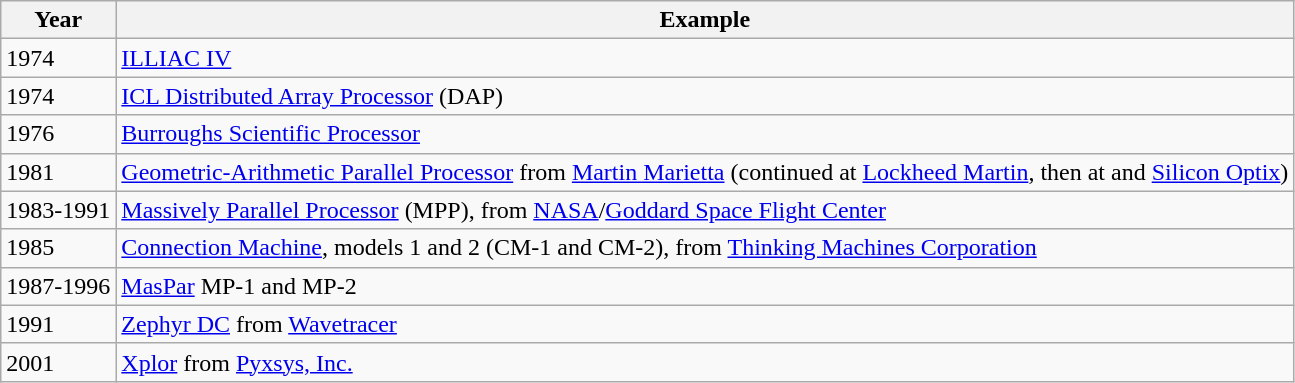<table class="wikitable">
<tr>
<th>Year</th>
<th>Example</th>
</tr>
<tr>
<td>1974</td>
<td><a href='#'>ILLIAC IV</a></td>
</tr>
<tr>
<td>1974</td>
<td><a href='#'>ICL Distributed Array Processor</a> (DAP)</td>
</tr>
<tr>
<td>1976</td>
<td><a href='#'>Burroughs Scientific Processor</a></td>
</tr>
<tr>
<td>1981</td>
<td><a href='#'>Geometric-Arithmetic Parallel Processor</a> from <a href='#'>Martin Marietta</a> (continued at <a href='#'>Lockheed Martin</a>, then at  and <a href='#'>Silicon Optix</a>)</td>
</tr>
<tr>
<td>1983-1991</td>
<td><a href='#'>Massively Parallel Processor</a> (MPP), from <a href='#'>NASA</a>/<a href='#'>Goddard Space Flight Center</a></td>
</tr>
<tr>
<td>1985</td>
<td><a href='#'>Connection Machine</a>, models 1 and 2 (CM-1 and CM-2), from <a href='#'>Thinking Machines Corporation</a></td>
</tr>
<tr>
<td>1987-1996</td>
<td><a href='#'>MasPar</a> MP-1 and MP-2</td>
</tr>
<tr>
<td>1991</td>
<td><a href='#'>Zephyr DC</a> from <a href='#'>Wavetracer</a></td>
</tr>
<tr>
<td>2001</td>
<td><a href='#'>Xplor</a> from <a href='#'>Pyxsys, Inc.</a></td>
</tr>
</table>
